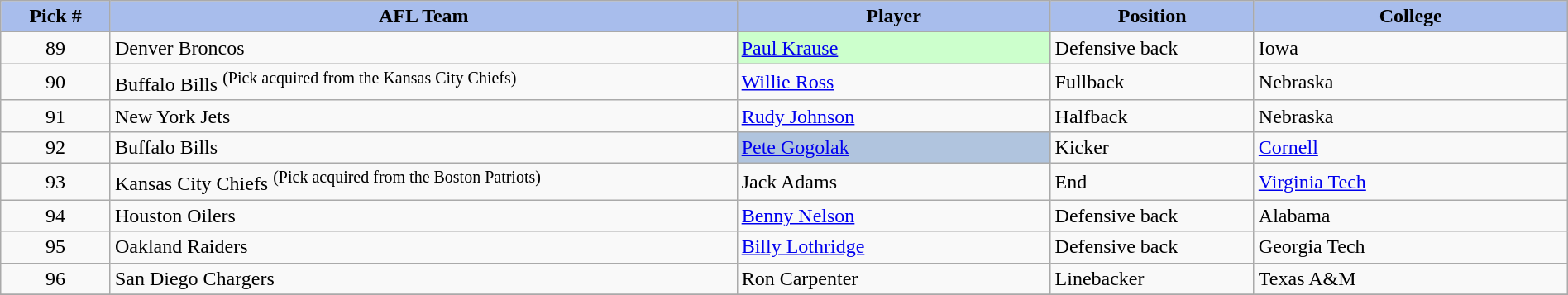<table class="wikitable sortable sortable" style="width: 100%">
<tr>
<th style="background:#A8BDEC;" width=7%>Pick #</th>
<th width=40% style="background:#A8BDEC;">AFL Team</th>
<th width=20% style="background:#A8BDEC;">Player</th>
<th width=13% style="background:#A8BDEC;">Position</th>
<th style="background:#A8BDEC;">College</th>
</tr>
<tr>
<td align=center>89</td>
<td>Denver Broncos</td>
<td bgcolor="#CCFFCC"><a href='#'>Paul Krause</a></td>
<td>Defensive back</td>
<td>Iowa</td>
</tr>
<tr>
<td align=center>90</td>
<td>Buffalo Bills <sup>(Pick acquired from the Kansas City Chiefs)</sup></td>
<td><a href='#'>Willie Ross</a></td>
<td>Fullback</td>
<td>Nebraska</td>
</tr>
<tr>
<td align=center>91</td>
<td>New York Jets</td>
<td><a href='#'>Rudy Johnson</a></td>
<td>Halfback</td>
<td>Nebraska</td>
</tr>
<tr>
<td align=center>92</td>
<td>Buffalo Bills</td>
<td bgcolor=lightsteelblue><a href='#'>Pete Gogolak</a></td>
<td>Kicker</td>
<td><a href='#'>Cornell</a></td>
</tr>
<tr>
<td align=center>93</td>
<td>Kansas City Chiefs <sup>(Pick acquired from the Boston Patriots)</sup></td>
<td>Jack Adams</td>
<td>End</td>
<td><a href='#'>Virginia Tech</a></td>
</tr>
<tr>
<td align=center>94</td>
<td>Houston Oilers</td>
<td><a href='#'>Benny Nelson</a></td>
<td>Defensive back</td>
<td>Alabama</td>
</tr>
<tr>
<td align=center>95</td>
<td>Oakland Raiders</td>
<td><a href='#'>Billy Lothridge</a></td>
<td>Defensive back</td>
<td>Georgia Tech</td>
</tr>
<tr>
<td align=center>96</td>
<td>San Diego Chargers</td>
<td>Ron Carpenter</td>
<td>Linebacker</td>
<td>Texas A&M</td>
</tr>
<tr>
</tr>
</table>
